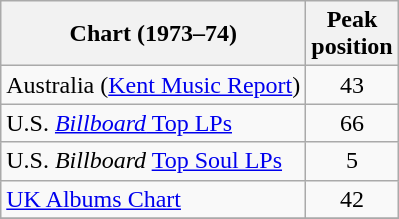<table class="wikitable">
<tr>
<th>Chart (1973–74)</th>
<th>Peak<br>position</th>
</tr>
<tr>
<td>Australia (<a href='#'>Kent Music Report</a>)</td>
<td style="text-align:center;">43</td>
</tr>
<tr>
<td>U.S. <a href='#'><em>Billboard</em> Top LPs</a></td>
<td align="center">66</td>
</tr>
<tr>
<td>U.S. <em>Billboard</em> <a href='#'>Top Soul LPs</a></td>
<td align="center">5</td>
</tr>
<tr>
<td><a href='#'>UK Albums Chart</a></td>
<td align="center">42</td>
</tr>
<tr>
</tr>
</table>
